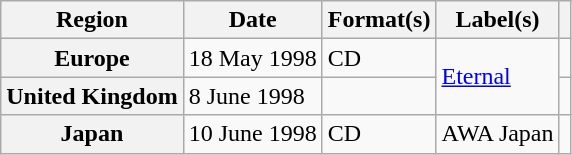<table class="wikitable plainrowheaders">
<tr>
<th scope="col">Region</th>
<th scope="col">Date</th>
<th scope="col">Format(s)</th>
<th scope="col">Label(s)</th>
<th scope="col"></th>
</tr>
<tr>
<th scope="row">Europe</th>
<td>18 May 1998</td>
<td>CD</td>
<td rowspan="2"><a href='#'>Eternal</a></td>
<td></td>
</tr>
<tr>
<th scope="row">United Kingdom</th>
<td>8 June 1998</td>
<td></td>
<td></td>
</tr>
<tr>
<th scope="row">Japan</th>
<td>10 June 1998</td>
<td>CD</td>
<td>AWA Japan</td>
<td></td>
</tr>
</table>
